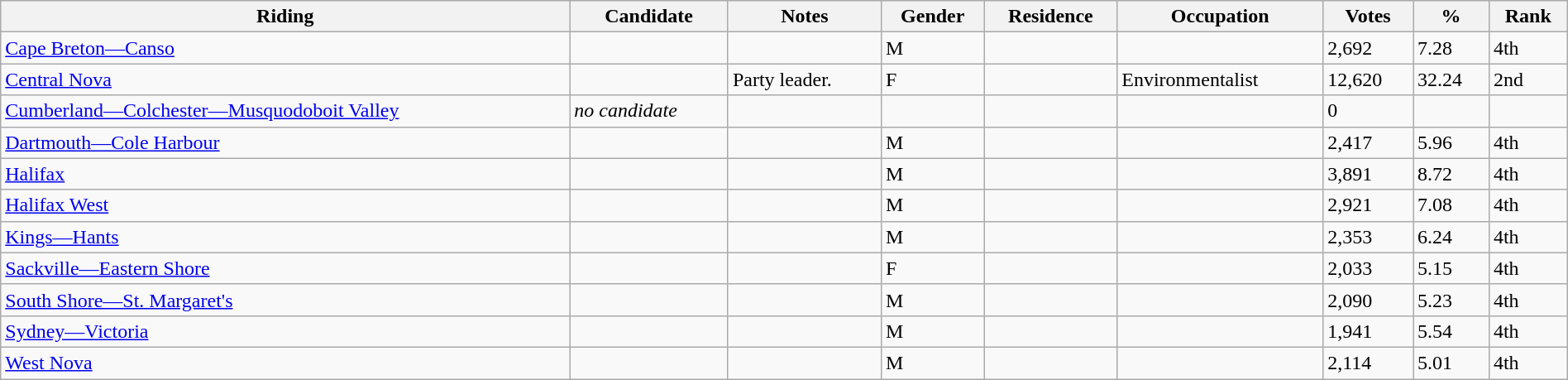<table class="wikitable sortable" width="100%">
<tr>
<th>Riding</th>
<th>Candidate</th>
<th>Notes</th>
<th>Gender</th>
<th>Residence</th>
<th>Occupation</th>
<th>Votes</th>
<th>%</th>
<th>Rank</th>
</tr>
<tr>
<td><a href='#'>Cape Breton—Canso</a></td>
<td></td>
<td></td>
<td>M</td>
<td></td>
<td></td>
<td>2,692</td>
<td>7.28</td>
<td>4th</td>
</tr>
<tr>
<td><a href='#'>Central Nova</a></td>
<td></td>
<td>Party leader.</td>
<td>F</td>
<td></td>
<td>Environmentalist</td>
<td>12,620</td>
<td>32.24</td>
<td>2nd</td>
</tr>
<tr>
<td><a href='#'>Cumberland—Colchester—Musquodoboit Valley</a></td>
<td><em>no candidate</em></td>
<td></td>
<td></td>
<td></td>
<td></td>
<td>0</td>
<td></td>
<td></td>
</tr>
<tr>
<td><a href='#'>Dartmouth—Cole Harbour</a></td>
<td></td>
<td></td>
<td>M</td>
<td></td>
<td></td>
<td>2,417</td>
<td>5.96</td>
<td>4th</td>
</tr>
<tr>
<td><a href='#'>Halifax</a></td>
<td></td>
<td></td>
<td>M</td>
<td></td>
<td></td>
<td>3,891</td>
<td>8.72</td>
<td>4th</td>
</tr>
<tr>
<td><a href='#'>Halifax West</a></td>
<td></td>
<td></td>
<td>M</td>
<td></td>
<td></td>
<td>2,921</td>
<td>7.08</td>
<td>4th</td>
</tr>
<tr>
<td><a href='#'>Kings—Hants</a></td>
<td></td>
<td></td>
<td>M</td>
<td></td>
<td></td>
<td>2,353</td>
<td>6.24</td>
<td>4th</td>
</tr>
<tr>
<td><a href='#'>Sackville—Eastern Shore</a></td>
<td></td>
<td></td>
<td>F</td>
<td></td>
<td></td>
<td>2,033</td>
<td>5.15</td>
<td>4th</td>
</tr>
<tr>
<td><a href='#'>South Shore—St. Margaret's</a></td>
<td></td>
<td></td>
<td>M</td>
<td></td>
<td></td>
<td>2,090</td>
<td>5.23</td>
<td>4th</td>
</tr>
<tr>
<td><a href='#'>Sydney—Victoria</a></td>
<td></td>
<td></td>
<td>M</td>
<td></td>
<td></td>
<td>1,941</td>
<td>5.54</td>
<td>4th</td>
</tr>
<tr>
<td><a href='#'>West Nova</a></td>
<td></td>
<td></td>
<td>M</td>
<td></td>
<td></td>
<td>2,114</td>
<td>5.01</td>
<td>4th</td>
</tr>
</table>
